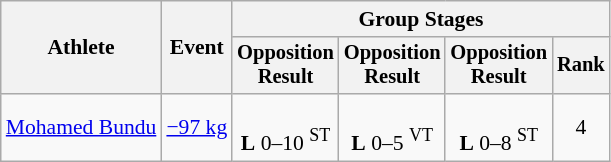<table class="wikitable" style="font-size:90%">
<tr>
<th rowspan=2>Athlete</th>
<th rowspan=2>Event</th>
<th colspan=4>Group Stages</th>
</tr>
<tr style="font-size:95%">
<th>Opposition<br>Result</th>
<th>Opposition<br>Result</th>
<th>Opposition<br>Result</th>
<th>Rank</th>
</tr>
<tr align=center>
<td align=left><a href='#'>Mohamed Bundu</a></td>
<td align=left><a href='#'>−97 kg</a></td>
<td><br><strong>L</strong> 0–10 <sup>ST</sup></td>
<td><br><strong>L</strong> 0–5 <sup>VT</sup></td>
<td><br><strong>L</strong> 0–8 <sup>ST</sup></td>
<td>4</td>
</tr>
</table>
